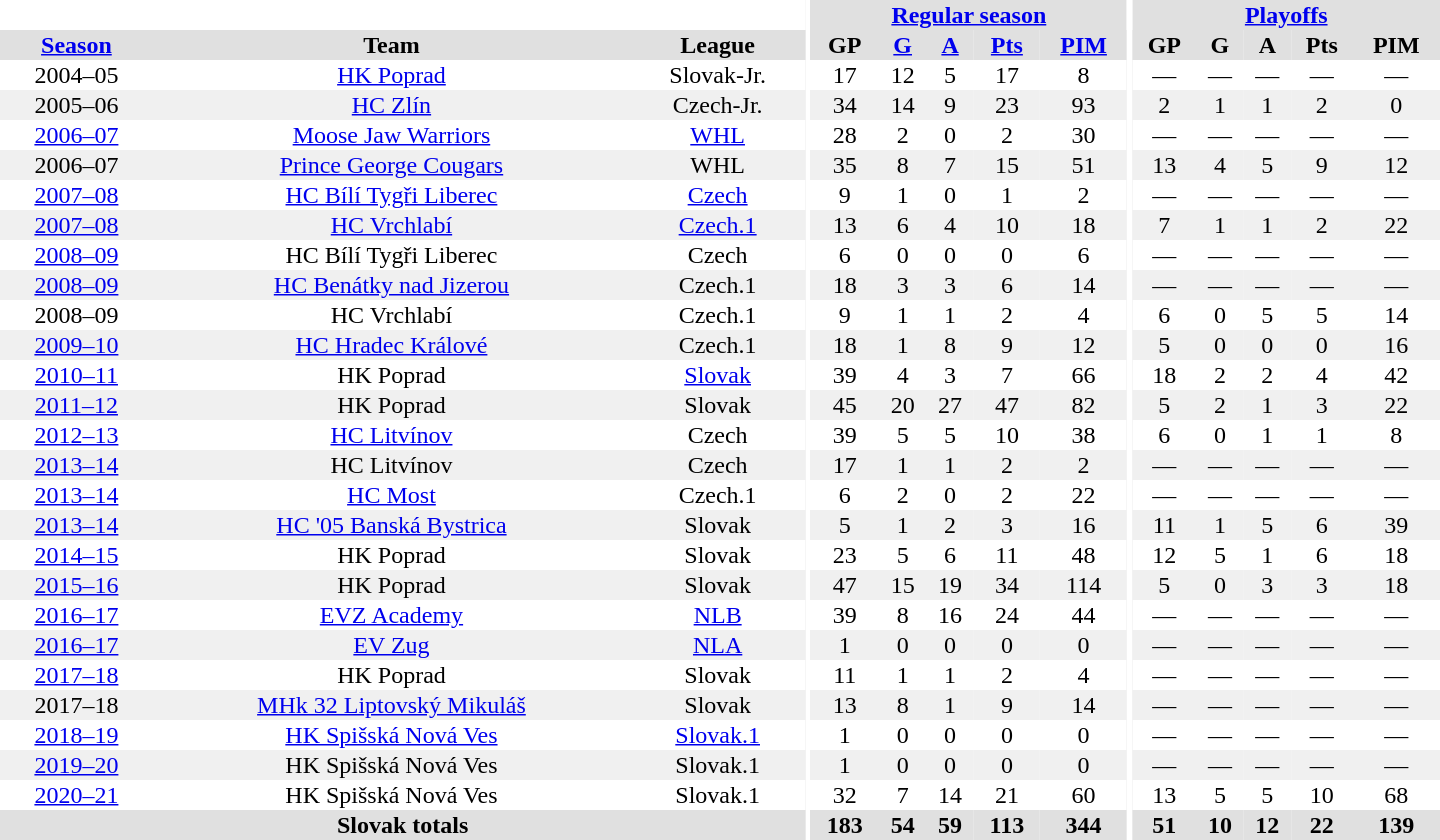<table border="0" cellpadding="1" cellspacing="0" style="text-align:center; width:60em">
<tr bgcolor="#e0e0e0">
<th colspan="3" bgcolor="#ffffff"></th>
<th rowspan="99" bgcolor="#ffffff"></th>
<th colspan="5"><a href='#'>Regular season</a></th>
<th rowspan="99" bgcolor="#ffffff"></th>
<th colspan="5"><a href='#'>Playoffs</a></th>
</tr>
<tr bgcolor="#e0e0e0">
<th><a href='#'>Season</a></th>
<th>Team</th>
<th>League</th>
<th>GP</th>
<th><a href='#'>G</a></th>
<th><a href='#'>A</a></th>
<th><a href='#'>Pts</a></th>
<th><a href='#'>PIM</a></th>
<th>GP</th>
<th>G</th>
<th>A</th>
<th>Pts</th>
<th>PIM</th>
</tr>
<tr>
<td>2004–05</td>
<td><a href='#'>HK Poprad</a></td>
<td>Slovak-Jr.</td>
<td>17</td>
<td>12</td>
<td>5</td>
<td>17</td>
<td>8</td>
<td>—</td>
<td>—</td>
<td>—</td>
<td>—</td>
<td>—</td>
</tr>
<tr bgcolor="#f0f0f0">
<td>2005–06</td>
<td><a href='#'>HC Zlín</a></td>
<td>Czech-Jr.</td>
<td>34</td>
<td>14</td>
<td>9</td>
<td>23</td>
<td>93</td>
<td>2</td>
<td>1</td>
<td>1</td>
<td>2</td>
<td>0</td>
</tr>
<tr>
<td><a href='#'>2006–07</a></td>
<td><a href='#'>Moose Jaw Warriors</a></td>
<td><a href='#'>WHL</a></td>
<td>28</td>
<td>2</td>
<td>0</td>
<td>2</td>
<td>30</td>
<td>—</td>
<td>—</td>
<td>—</td>
<td>—</td>
<td>—</td>
</tr>
<tr bgcolor="#f0f0f0">
<td>2006–07</td>
<td><a href='#'>Prince George Cougars</a></td>
<td>WHL</td>
<td>35</td>
<td>8</td>
<td>7</td>
<td>15</td>
<td>51</td>
<td>13</td>
<td>4</td>
<td>5</td>
<td>9</td>
<td>12</td>
</tr>
<tr>
<td><a href='#'>2007–08</a></td>
<td><a href='#'>HC Bílí Tygři Liberec</a></td>
<td><a href='#'>Czech</a></td>
<td>9</td>
<td>1</td>
<td>0</td>
<td>1</td>
<td>2</td>
<td>—</td>
<td>—</td>
<td>—</td>
<td>—</td>
<td>—</td>
</tr>
<tr bgcolor="#f0f0f0">
<td><a href='#'>2007–08</a></td>
<td><a href='#'>HC Vrchlabí</a></td>
<td><a href='#'>Czech.1</a></td>
<td>13</td>
<td>6</td>
<td>4</td>
<td>10</td>
<td>18</td>
<td>7</td>
<td>1</td>
<td>1</td>
<td>2</td>
<td>22</td>
</tr>
<tr>
<td><a href='#'>2008–09</a></td>
<td>HC Bílí Tygři Liberec</td>
<td>Czech</td>
<td>6</td>
<td>0</td>
<td>0</td>
<td>0</td>
<td>6</td>
<td>—</td>
<td>—</td>
<td>—</td>
<td>—</td>
<td>—</td>
</tr>
<tr bgcolor="#f0f0f0">
<td><a href='#'>2008–09</a></td>
<td><a href='#'>HC Benátky nad Jizerou</a></td>
<td>Czech.1</td>
<td>18</td>
<td>3</td>
<td>3</td>
<td>6</td>
<td>14</td>
<td>—</td>
<td>—</td>
<td>—</td>
<td>—</td>
<td>—</td>
</tr>
<tr>
<td>2008–09</td>
<td>HC Vrchlabí</td>
<td>Czech.1</td>
<td>9</td>
<td>1</td>
<td>1</td>
<td>2</td>
<td>4</td>
<td>6</td>
<td>0</td>
<td>5</td>
<td>5</td>
<td>14</td>
</tr>
<tr bgcolor="#f0f0f0">
<td><a href='#'>2009–10</a></td>
<td><a href='#'>HC Hradec Králové</a></td>
<td>Czech.1</td>
<td>18</td>
<td>1</td>
<td>8</td>
<td>9</td>
<td>12</td>
<td>5</td>
<td>0</td>
<td>0</td>
<td>0</td>
<td>16</td>
</tr>
<tr>
<td><a href='#'>2010–11</a></td>
<td>HK Poprad</td>
<td><a href='#'>Slovak</a></td>
<td>39</td>
<td>4</td>
<td>3</td>
<td>7</td>
<td>66</td>
<td>18</td>
<td>2</td>
<td>2</td>
<td>4</td>
<td>42</td>
</tr>
<tr bgcolor="#f0f0f0">
<td><a href='#'>2011–12</a></td>
<td>HK Poprad</td>
<td>Slovak</td>
<td>45</td>
<td>20</td>
<td>27</td>
<td>47</td>
<td>82</td>
<td>5</td>
<td>2</td>
<td>1</td>
<td>3</td>
<td>22</td>
</tr>
<tr>
<td><a href='#'>2012–13</a></td>
<td><a href='#'>HC Litvínov</a></td>
<td>Czech</td>
<td>39</td>
<td>5</td>
<td>5</td>
<td>10</td>
<td>38</td>
<td>6</td>
<td>0</td>
<td>1</td>
<td>1</td>
<td>8</td>
</tr>
<tr bgcolor="#f0f0f0">
<td><a href='#'>2013–14</a></td>
<td>HC Litvínov</td>
<td>Czech</td>
<td>17</td>
<td>1</td>
<td>1</td>
<td>2</td>
<td>2</td>
<td>—</td>
<td>—</td>
<td>—</td>
<td>—</td>
<td>—</td>
</tr>
<tr>
<td><a href='#'>2013–14</a></td>
<td><a href='#'>HC Most</a></td>
<td>Czech.1</td>
<td>6</td>
<td>2</td>
<td>0</td>
<td>2</td>
<td>22</td>
<td>—</td>
<td>—</td>
<td>—</td>
<td>—</td>
<td>—</td>
</tr>
<tr bgcolor="#f0f0f0">
<td><a href='#'>2013–14</a></td>
<td><a href='#'>HC '05 Banská Bystrica</a></td>
<td>Slovak</td>
<td>5</td>
<td>1</td>
<td>2</td>
<td>3</td>
<td>16</td>
<td>11</td>
<td>1</td>
<td>5</td>
<td>6</td>
<td>39</td>
</tr>
<tr>
<td><a href='#'>2014–15</a></td>
<td>HK Poprad</td>
<td>Slovak</td>
<td>23</td>
<td>5</td>
<td>6</td>
<td>11</td>
<td>48</td>
<td>12</td>
<td>5</td>
<td>1</td>
<td>6</td>
<td>18</td>
</tr>
<tr bgcolor="#f0f0f0">
<td><a href='#'>2015–16</a></td>
<td>HK Poprad</td>
<td>Slovak</td>
<td>47</td>
<td>15</td>
<td>19</td>
<td>34</td>
<td>114</td>
<td>5</td>
<td>0</td>
<td>3</td>
<td>3</td>
<td>18</td>
</tr>
<tr>
<td><a href='#'>2016–17</a></td>
<td><a href='#'>EVZ Academy</a></td>
<td><a href='#'>NLB</a></td>
<td>39</td>
<td>8</td>
<td>16</td>
<td>24</td>
<td>44</td>
<td>—</td>
<td>—</td>
<td>—</td>
<td>—</td>
<td>—</td>
</tr>
<tr bgcolor="#f0f0f0">
<td><a href='#'>2016–17</a></td>
<td><a href='#'>EV Zug</a></td>
<td><a href='#'>NLA</a></td>
<td>1</td>
<td>0</td>
<td>0</td>
<td>0</td>
<td>0</td>
<td>—</td>
<td>—</td>
<td>—</td>
<td>—</td>
<td>—</td>
</tr>
<tr>
<td><a href='#'>2017–18</a></td>
<td>HK Poprad</td>
<td>Slovak</td>
<td>11</td>
<td>1</td>
<td>1</td>
<td>2</td>
<td>4</td>
<td>—</td>
<td>—</td>
<td>—</td>
<td>—</td>
<td>—</td>
</tr>
<tr bgcolor="#f0f0f0">
<td>2017–18</td>
<td><a href='#'>MHk 32 Liptovský Mikuláš</a></td>
<td>Slovak</td>
<td>13</td>
<td>8</td>
<td>1</td>
<td>9</td>
<td>14</td>
<td>—</td>
<td>—</td>
<td>—</td>
<td>—</td>
<td>—</td>
</tr>
<tr>
<td><a href='#'>2018–19</a></td>
<td><a href='#'>HK Spišská Nová Ves</a></td>
<td><a href='#'>Slovak.1</a></td>
<td>1</td>
<td>0</td>
<td>0</td>
<td>0</td>
<td>0</td>
<td>—</td>
<td>—</td>
<td>—</td>
<td>—</td>
<td>—</td>
</tr>
<tr bgcolor="#f0f0f0">
<td><a href='#'>2019–20</a></td>
<td>HK Spišská Nová Ves</td>
<td>Slovak.1</td>
<td>1</td>
<td>0</td>
<td>0</td>
<td>0</td>
<td>0</td>
<td>—</td>
<td>—</td>
<td>—</td>
<td>—</td>
<td>—</td>
</tr>
<tr>
<td><a href='#'>2020–21</a></td>
<td>HK Spišská Nová Ves</td>
<td>Slovak.1</td>
<td>32</td>
<td>7</td>
<td>14</td>
<td>21</td>
<td>60</td>
<td>13</td>
<td>5</td>
<td>5</td>
<td>10</td>
<td>68</td>
</tr>
<tr bgcolor="#e0e0e0">
<th colspan="3">Slovak totals</th>
<th>183</th>
<th>54</th>
<th>59</th>
<th>113</th>
<th>344</th>
<th>51</th>
<th>10</th>
<th>12</th>
<th>22</th>
<th>139</th>
</tr>
</table>
